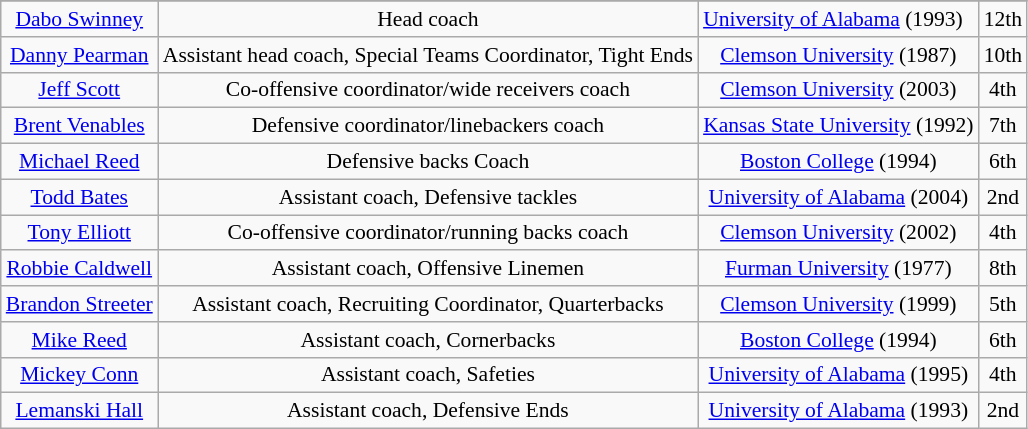<table class="wikitable" border="1" style="font-size:90%;">
<tr>
</tr>
<tr>
<td align=center><a href='#'>Dabo Swinney</a></td>
<td align=center>Head coach</td>
<td><a href='#'>University of Alabama</a> (1993)</td>
<td align=center>12th</td>
</tr>
<tr>
<td align=center><a href='#'>Danny Pearman</a></td>
<td align=center>Assistant head coach, Special Teams Coordinator, Tight Ends</td>
<td align=center><a href='#'>Clemson University</a> (1987)</td>
<td align=center>10th</td>
</tr>
<tr>
<td align=center><a href='#'>Jeff Scott</a></td>
<td align=center>Co-offensive coordinator/wide receivers coach</td>
<td align=center><a href='#'>Clemson University</a> (2003)</td>
<td align=center>4th</td>
</tr>
<tr>
<td align=center><a href='#'>Brent Venables</a></td>
<td align=center>Defensive coordinator/linebackers coach</td>
<td align=center><a href='#'>Kansas State University</a> (1992)</td>
<td align=center>7th</td>
</tr>
<tr>
<td align=center><a href='#'>Michael Reed</a></td>
<td align=center>Defensive backs Coach</td>
<td align=center><a href='#'>Boston College</a> (1994)</td>
<td align=center>6th</td>
</tr>
<tr>
<td align=center><a href='#'>Todd Bates</a></td>
<td align=center>Assistant coach, Defensive tackles</td>
<td align=center><a href='#'>University of Alabama</a> (2004)</td>
<td align=center>2nd</td>
</tr>
<tr>
<td align=center><a href='#'>Tony Elliott</a></td>
<td align=center>Co-offensive coordinator/running backs coach</td>
<td align=center><a href='#'>Clemson University</a> (2002)</td>
<td align=center>4th</td>
</tr>
<tr>
<td align=center><a href='#'>Robbie Caldwell</a></td>
<td align=center>Assistant coach, Offensive Linemen</td>
<td align=center><a href='#'>Furman University</a> (1977)</td>
<td align=center>8th</td>
</tr>
<tr>
<td align=center><a href='#'>Brandon Streeter</a></td>
<td align=center>Assistant coach, Recruiting Coordinator, Quarterbacks</td>
<td align=center><a href='#'>Clemson University</a> (1999)</td>
<td align=center>5th</td>
</tr>
<tr>
<td align=center><a href='#'>Mike Reed</a></td>
<td align=center>Assistant coach, Cornerbacks</td>
<td align=center><a href='#'>Boston College</a> (1994)</td>
<td align=center>6th</td>
</tr>
<tr>
<td align=center><a href='#'>Mickey Conn</a></td>
<td align=center>Assistant coach, Safeties</td>
<td align=center><a href='#'>University of Alabama</a> (1995)</td>
<td align=center>4th</td>
</tr>
<tr>
<td align=center><a href='#'>Lemanski Hall</a></td>
<td align=center>Assistant coach, Defensive Ends</td>
<td align=center><a href='#'>University of Alabama</a> (1993)</td>
<td align=center>2nd</td>
</tr>
</table>
